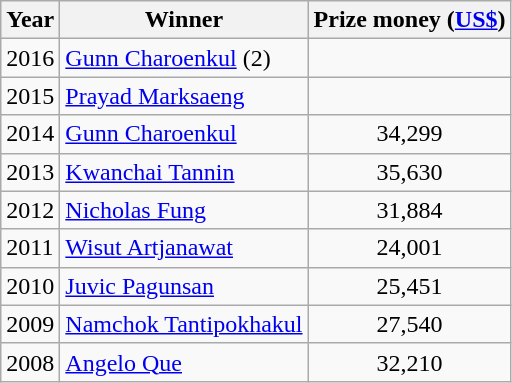<table class="wikitable">
<tr>
<th>Year</th>
<th>Winner</th>
<th>Prize money (<a href='#'>US$</a>)</th>
</tr>
<tr>
<td>2016</td>
<td> <a href='#'>Gunn Charoenkul</a> (2)</td>
<td align=center></td>
</tr>
<tr>
<td>2015</td>
<td> <a href='#'>Prayad Marksaeng</a></td>
<td align=center></td>
</tr>
<tr>
<td>2014</td>
<td> <a href='#'>Gunn Charoenkul</a></td>
<td align=center>34,299</td>
</tr>
<tr>
<td>2013</td>
<td> <a href='#'>Kwanchai Tannin</a></td>
<td align=center>35,630</td>
</tr>
<tr>
<td>2012</td>
<td> <a href='#'>Nicholas Fung</a></td>
<td align=center>31,884</td>
</tr>
<tr>
<td>2011</td>
<td> <a href='#'>Wisut Artjanawat</a></td>
<td align=center>24,001</td>
</tr>
<tr>
<td>2010</td>
<td> <a href='#'>Juvic Pagunsan</a></td>
<td align=center>25,451</td>
</tr>
<tr>
<td>2009</td>
<td> <a href='#'>Namchok Tantipokhakul</a></td>
<td align=center>27,540</td>
</tr>
<tr>
<td>2008</td>
<td> <a href='#'>Angelo Que</a></td>
<td align=center>32,210</td>
</tr>
</table>
